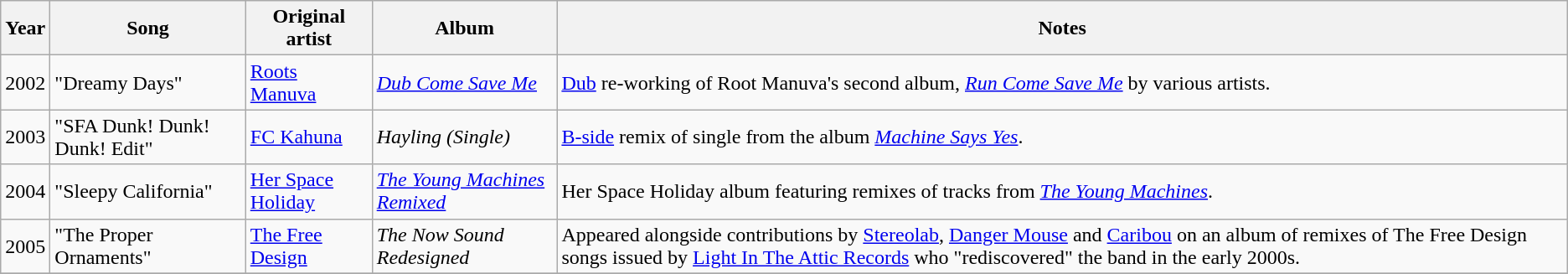<table class="wikitable" border="1">
<tr>
<th>Year</th>
<th>Song</th>
<th>Original artist</th>
<th>Album</th>
<th>Notes</th>
</tr>
<tr>
<td rowspan="1">2002</td>
<td>"Dreamy Days"</td>
<td><a href='#'>Roots Manuva</a></td>
<td rowspan="1"><em><a href='#'>Dub Come Save Me</a></em></td>
<td><a href='#'>Dub</a> re-working of Root Manuva's second album, <em><a href='#'>Run Come Save Me</a></em> by various artists.</td>
</tr>
<tr>
<td rowspan="1">2003</td>
<td>"SFA Dunk! Dunk! Dunk! Edit"</td>
<td><a href='#'>FC Kahuna</a></td>
<td rowspan="1"><em>Hayling (Single)</em></td>
<td><a href='#'>B-side</a> remix of single from the album <em><a href='#'>Machine Says Yes</a></em>.</td>
</tr>
<tr>
<td rowspan="1">2004</td>
<td>"Sleepy California"</td>
<td><a href='#'>Her Space Holiday</a></td>
<td rowspan="1"><em><a href='#'>The Young Machines Remixed</a></em></td>
<td>Her Space Holiday album featuring remixes of tracks from <em><a href='#'>The Young Machines</a></em>.</td>
</tr>
<tr>
<td rowspan="1">2005</td>
<td>"The Proper Ornaments"</td>
<td><a href='#'>The Free Design</a></td>
<td rowspan="1"><em>The Now Sound Redesigned</em></td>
<td>Appeared alongside contributions by <a href='#'>Stereolab</a>, <a href='#'>Danger Mouse</a> and <a href='#'>Caribou</a> on an album of remixes of The Free Design songs issued by <a href='#'>Light In The Attic Records</a> who "rediscovered" the band in the early 2000s.</td>
</tr>
<tr>
</tr>
</table>
